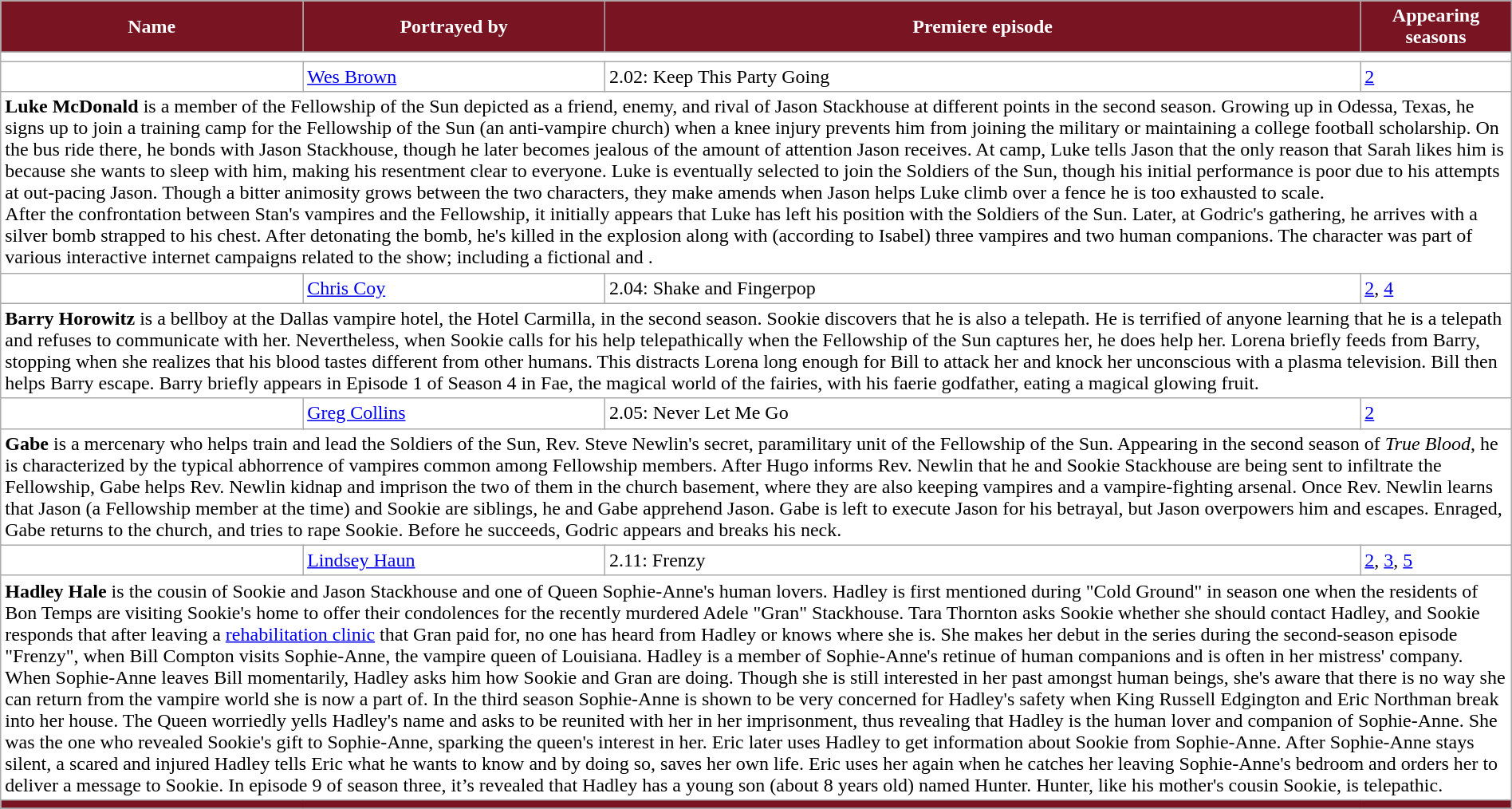<table class="wikitable" style="width:100%; margin-right:auto; background: #FFFFFF;">
<tr style="color:white">
<th style="background-color:#791422; width:20%">Name</th>
<th style="background-color:#791422; width:20%">Portrayed by</th>
<th style="background-color:#791422; width:50%">Premiere episode</th>
<th style="background-color:#791422; width:10%">Appearing seasons</th>
</tr>
<tr>
</tr>
<tr>
<td colspan="5"></td>
</tr>
<tr>
<td></td>
<td><a href='#'>Wes Brown</a></td>
<td>2.02: Keep This Party Going</td>
<td><a href='#'>2</a></td>
</tr>
<tr>
<td colspan="5"><strong>Luke McDonald</strong> is a member of the Fellowship of the Sun depicted as a friend, enemy, and rival of Jason Stackhouse at different points in the second season. Growing up in Odessa, Texas, he signs up to join a training camp for the Fellowship of the Sun (an anti-vampire church) when a knee injury prevents him from joining the military or maintaining a college football scholarship. On the bus ride there, he bonds with Jason Stackhouse, though he later becomes jealous of the amount of attention Jason receives. At camp, Luke tells Jason that the only reason that Sarah likes him is because she wants to sleep with him, making his resentment clear to everyone. Luke is eventually selected to join the Soldiers of the Sun, though his initial performance is poor due to his attempts at out-pacing Jason. Though a bitter animosity grows between the two characters, they make amends when Jason helps Luke climb over a fence he is too exhausted to scale.<br>After the confrontation between Stan's vampires and the Fellowship, it initially appears that Luke has left his position with the Soldiers of the Sun. Later, at Godric's gathering, he arrives with a silver bomb strapped to his chest. After detonating the bomb, he's killed in the explosion along with (according to Isabel) three vampires and two human companions. The character was part of various interactive internet campaigns related to the show; including a fictional  and .</td>
</tr>
<tr>
<td></td>
<td><a href='#'>Chris Coy</a></td>
<td>2.04: Shake and Fingerpop</td>
<td><a href='#'>2</a>, <a href='#'>4</a></td>
</tr>
<tr>
<td colspan="5"><strong>Barry Horowitz</strong> is a bellboy at the Dallas vampire hotel, the Hotel Carmilla, in the second season. Sookie discovers that he is also a telepath. He is terrified of anyone learning that he is a telepath and refuses to communicate with her. Nevertheless, when Sookie calls for his help telepathically when the Fellowship of the Sun captures her, he does help her. Lorena briefly feeds from Barry, stopping when she realizes that his blood tastes different from other humans. This distracts Lorena long enough for Bill to attack her and knock her unconscious with a plasma television. Bill then helps Barry escape. Barry briefly appears in Episode 1 of Season 4 in Fae, the magical world of the fairies, with his faerie godfather, eating a magical glowing fruit.</td>
</tr>
<tr>
<td></td>
<td><a href='#'>Greg Collins</a></td>
<td>2.05: Never Let Me Go</td>
<td><a href='#'>2</a></td>
</tr>
<tr>
<td colspan="5"><strong>Gabe</strong> is a mercenary who helps train and lead the Soldiers of the Sun, Rev. Steve Newlin's secret, paramilitary unit of the Fellowship of the Sun. Appearing in the second season of <em>True Blood</em>, he is characterized by the typical abhorrence of vampires common among Fellowship members. After Hugo informs Rev. Newlin that he and Sookie Stackhouse are being sent to infiltrate the Fellowship, Gabe helps Rev. Newlin kidnap and imprison the two of them in the church basement, where they are also keeping vampires and a vampire-fighting arsenal. Once Rev. Newlin learns that Jason (a Fellowship member at the time) and Sookie are siblings, he and Gabe apprehend Jason. Gabe is left to execute Jason for his betrayal, but Jason overpowers him and escapes. Enraged, Gabe returns to the church, and tries to rape Sookie. Before he succeeds, Godric appears and breaks his neck.</td>
</tr>
<tr>
<td></td>
<td><a href='#'>Lindsey Haun</a></td>
<td>2.11: Frenzy</td>
<td><a href='#'>2</a>, <a href='#'>3</a>, <a href='#'>5</a></td>
</tr>
<tr>
<td colspan="5"><strong>Hadley Hale</strong> is the cousin of Sookie and Jason Stackhouse and one of Queen Sophie-Anne's human lovers. Hadley is first mentioned during "Cold Ground" in season one when the residents of Bon Temps are visiting Sookie's home to offer their condolences for the recently murdered Adele "Gran" Stackhouse. Tara Thornton asks Sookie whether she should contact Hadley, and Sookie responds that after leaving a <a href='#'>rehabilitation clinic</a> that Gran paid for, no one has heard from Hadley or knows where she is. She makes her debut in the series during the second-season episode "Frenzy", when Bill Compton visits Sophie-Anne, the vampire queen of Louisiana. Hadley is a member of Sophie-Anne's retinue of human companions and is often in her mistress' company. When Sophie-Anne leaves Bill momentarily, Hadley asks him how Sookie and Gran are doing. Though she is still interested in her past amongst human beings, she's aware that there is no way she can return from the vampire world she is now a part of. In the third season Sophie-Anne is shown to be very concerned for Hadley's safety when King Russell Edgington and Eric Northman break into her house. The Queen worriedly yells Hadley's name and asks to be reunited with her in her imprisonment, thus revealing that Hadley is the human lover and companion of Sophie-Anne. She was the one who revealed Sookie's gift to Sophie-Anne, sparking the queen's interest in her. Eric later uses Hadley to get information about Sookie from Sophie-Anne. After Sophie-Anne stays silent, a scared and injured Hadley tells Eric what he wants to know and by doing so, saves her own life. Eric uses her again when he catches her leaving Sophie-Anne's bedroom and orders her to deliver a message to Sookie. In episode 9 of season three, it’s revealed that Hadley has a young son (about 8 years old) named Hunter. Hunter, like his mother's cousin Sookie, is telepathic.</td>
</tr>
<tr>
<td colspan="5" bgcolor="#791422"></td>
</tr>
<tr>
</tr>
</table>
